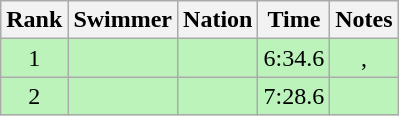<table class="wikitable sortable" style="text-align:center">
<tr>
<th>Rank</th>
<th>Swimmer</th>
<th>Nation</th>
<th>Time</th>
<th>Notes</th>
</tr>
<tr style="background:#bbf3bb;">
<td>1</td>
<td align=left></td>
<td align=left></td>
<td>6:34.6</td>
<td>, </td>
</tr>
<tr style="background:#bbf3bb;">
<td>2</td>
<td align=left></td>
<td align=left></td>
<td>7:28.6</td>
<td></td>
</tr>
</table>
